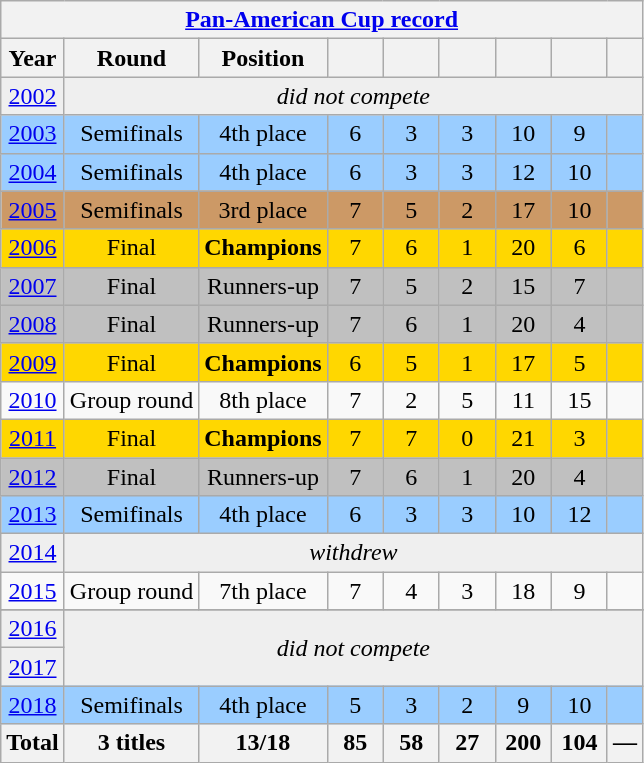<table class="wikitable" style="text-align: center;">
<tr>
<th colspan=9><a href='#'>Pan-American Cup record</a></th>
</tr>
<tr>
<th>Year</th>
<th>Round</th>
<th>Position</th>
<th width=30></th>
<th width=30></th>
<th width=30></th>
<th width=30></th>
<th width=30></th>
<th></th>
</tr>
<tr bgcolor="efefef">
<td> <a href='#'>2002</a></td>
<td colspan=8><em>did not compete</em></td>
</tr>
<tr bgcolor=#9acdff>
<td> <a href='#'>2003</a></td>
<td align="center">Semifinals</td>
<td>4th place</td>
<td>6</td>
<td>3</td>
<td>3</td>
<td>10</td>
<td>9</td>
<td></td>
</tr>
<tr bgcolor=#9acdff>
<td> <a href='#'>2004</a></td>
<td align="center">Semifinals</td>
<td>4th place</td>
<td>6</td>
<td>3</td>
<td>3</td>
<td>12</td>
<td>10</td>
<td></td>
</tr>
<tr bgcolor=cc9966>
<td> <a href='#'>2005</a></td>
<td align="center">Semifinals</td>
<td>3rd place</td>
<td>7</td>
<td>5</td>
<td>2</td>
<td>17</td>
<td>10</td>
<td></td>
</tr>
<tr bgcolor=gold>
<td> <a href='#'>2006</a></td>
<td align="center">Final</td>
<td><strong>Champions</strong></td>
<td>7</td>
<td>6</td>
<td>1</td>
<td>20</td>
<td>6</td>
<td></td>
</tr>
<tr bgcolor=silver>
<td> <a href='#'>2007</a></td>
<td align="center">Final</td>
<td>Runners-up</td>
<td>7</td>
<td>5</td>
<td>2</td>
<td>15</td>
<td>7</td>
<td></td>
</tr>
<tr bgcolor=silver>
<td> <a href='#'>2008</a></td>
<td align="center">Final</td>
<td>Runners-up</td>
<td>7</td>
<td>6</td>
<td>1</td>
<td>20</td>
<td>4</td>
<td></td>
</tr>
<tr bgcolor=gold>
<td> <a href='#'>2009</a></td>
<td align="center">Final</td>
<td><strong>Champions</strong></td>
<td>6</td>
<td>5</td>
<td>1</td>
<td>17</td>
<td>5</td>
<td></td>
</tr>
<tr>
<td> <a href='#'>2010</a></td>
<td align="center">Group round</td>
<td>8th place</td>
<td>7</td>
<td>2</td>
<td>5</td>
<td>11</td>
<td>15</td>
<td></td>
</tr>
<tr bgcolor=gold>
<td> <a href='#'>2011</a></td>
<td align="center">Final</td>
<td><strong>Champions</strong></td>
<td>7</td>
<td>7</td>
<td>0</td>
<td>21</td>
<td>3</td>
<td></td>
</tr>
<tr bgcolor=silver>
<td> <a href='#'>2012</a></td>
<td align="center">Final</td>
<td>Runners-up</td>
<td>7</td>
<td>6</td>
<td>1</td>
<td>20</td>
<td>4</td>
<td></td>
</tr>
<tr bgcolor=#9acdff>
<td> <a href='#'>2013</a></td>
<td align="center">Semifinals</td>
<td>4th place</td>
<td>6</td>
<td>3</td>
<td>3</td>
<td>10</td>
<td>12</td>
<td></td>
</tr>
<tr bgcolor="efefef">
<td> <a href='#'>2014</a></td>
<td colspan=8><em>withdrew</em></td>
</tr>
<tr>
<td> <a href='#'>2015</a></td>
<td align="center">Group round</td>
<td>7th place</td>
<td>7</td>
<td>4</td>
<td>3</td>
<td>18</td>
<td>9</td>
<td></td>
</tr>
<tr>
</tr>
<tr bgcolor="efefef">
<td> <a href='#'>2016</a></td>
<td rowspan=2 colspan=8><em>did not compete</em></td>
</tr>
<tr bgcolor="efefef">
<td> <a href='#'>2017</a></td>
</tr>
<tr bgcolor=#9acdff>
<td> <a href='#'>2018</a></td>
<td align="center">Semifinals</td>
<td>4th place</td>
<td>5</td>
<td>3</td>
<td>2</td>
<td>9</td>
<td>10</td>
<td></td>
</tr>
<tr>
<th>Total</th>
<th>3 titles</th>
<th>13/18</th>
<th>85</th>
<th>58</th>
<th>27</th>
<th>200</th>
<th>104</th>
<th>—</th>
</tr>
</table>
